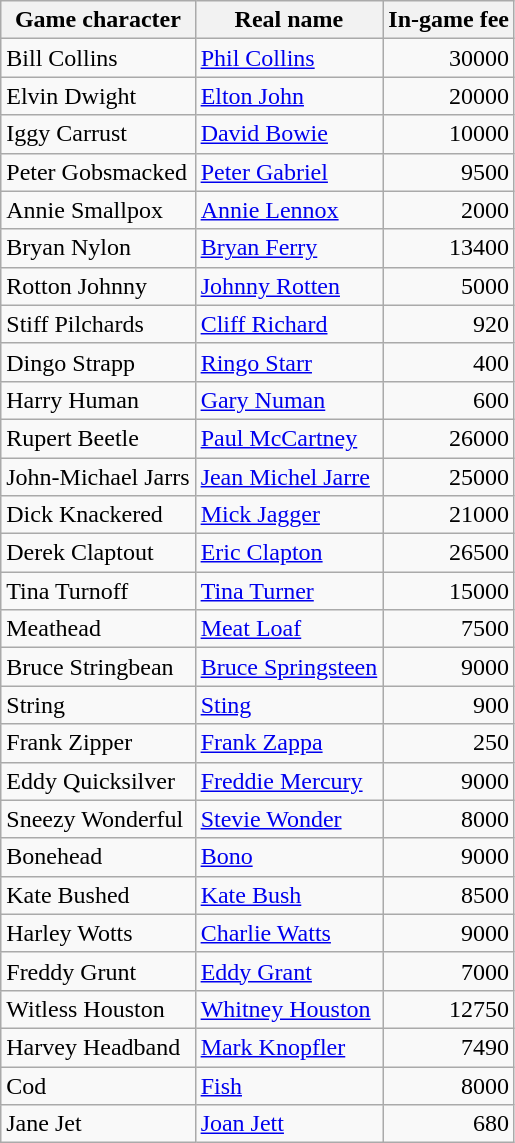<table class="wikitable sortable" border="1">
<tr>
<th>Game character</th>
<th>Real name</th>
<th>In-game fee</th>
</tr>
<tr>
<td>Bill Collins</td>
<td><a href='#'>Phil Collins</a></td>
<td align="right">30000</td>
</tr>
<tr>
<td>Elvin Dwight</td>
<td><a href='#'>Elton John</a></td>
<td align="right">20000</td>
</tr>
<tr>
<td>Iggy Carrust</td>
<td><a href='#'>David Bowie</a></td>
<td align="right">10000</td>
</tr>
<tr>
<td>Peter Gobsmacked</td>
<td><a href='#'>Peter Gabriel</a></td>
<td align="right">9500</td>
</tr>
<tr>
<td>Annie Smallpox</td>
<td><a href='#'>Annie Lennox</a></td>
<td align="right">2000</td>
</tr>
<tr>
<td>Bryan Nylon</td>
<td><a href='#'>Bryan Ferry</a></td>
<td align="right">13400</td>
</tr>
<tr>
<td>Rotton Johnny</td>
<td><a href='#'>Johnny Rotten</a></td>
<td align="right">5000</td>
</tr>
<tr>
<td>Stiff Pilchards</td>
<td><a href='#'>Cliff Richard</a></td>
<td align="right">920</td>
</tr>
<tr>
<td>Dingo Strapp</td>
<td><a href='#'>Ringo Starr</a></td>
<td align="right">400</td>
</tr>
<tr>
<td>Harry Human</td>
<td><a href='#'>Gary Numan</a></td>
<td align="right">600</td>
</tr>
<tr>
<td>Rupert Beetle</td>
<td><a href='#'>Paul McCartney</a></td>
<td align="right">26000</td>
</tr>
<tr>
<td>John-Michael Jarrs</td>
<td><a href='#'>Jean Michel Jarre</a></td>
<td align="right">25000</td>
</tr>
<tr>
<td>Dick Knackered</td>
<td><a href='#'>Mick Jagger</a></td>
<td align="right">21000</td>
</tr>
<tr>
<td>Derek Claptout</td>
<td><a href='#'>Eric Clapton</a></td>
<td align="right">26500</td>
</tr>
<tr>
<td>Tina Turnoff</td>
<td><a href='#'>Tina Turner</a></td>
<td align="right">15000</td>
</tr>
<tr>
<td>Meathead</td>
<td><a href='#'>Meat Loaf</a></td>
<td align="right">7500</td>
</tr>
<tr>
<td>Bruce Stringbean</td>
<td><a href='#'>Bruce Springsteen</a></td>
<td align="right">9000</td>
</tr>
<tr>
<td>String</td>
<td><a href='#'>Sting</a></td>
<td align="right">900</td>
</tr>
<tr>
<td>Frank Zipper</td>
<td><a href='#'>Frank Zappa</a></td>
<td align="right">250</td>
</tr>
<tr>
<td>Eddy Quicksilver</td>
<td><a href='#'>Freddie Mercury</a></td>
<td align="right">9000</td>
</tr>
<tr>
<td>Sneezy Wonderful</td>
<td><a href='#'>Stevie Wonder</a></td>
<td align="right">8000</td>
</tr>
<tr>
<td>Bonehead</td>
<td><a href='#'>Bono</a></td>
<td align="right">9000</td>
</tr>
<tr>
<td>Kate Bushed</td>
<td><a href='#'>Kate Bush</a></td>
<td align="right">8500</td>
</tr>
<tr>
<td>Harley Wotts</td>
<td><a href='#'>Charlie Watts</a></td>
<td align="right">9000</td>
</tr>
<tr>
<td>Freddy Grunt</td>
<td><a href='#'>Eddy Grant</a></td>
<td align="right">7000</td>
</tr>
<tr>
<td>Witless Houston</td>
<td><a href='#'>Whitney Houston</a></td>
<td align="right">12750</td>
</tr>
<tr>
<td>Harvey Headband</td>
<td><a href='#'>Mark Knopfler</a></td>
<td align="right">7490</td>
</tr>
<tr>
<td>Cod</td>
<td><a href='#'>Fish</a></td>
<td align="right">8000</td>
</tr>
<tr>
<td>Jane Jet</td>
<td><a href='#'>Joan Jett</a></td>
<td align="right">680</td>
</tr>
</table>
